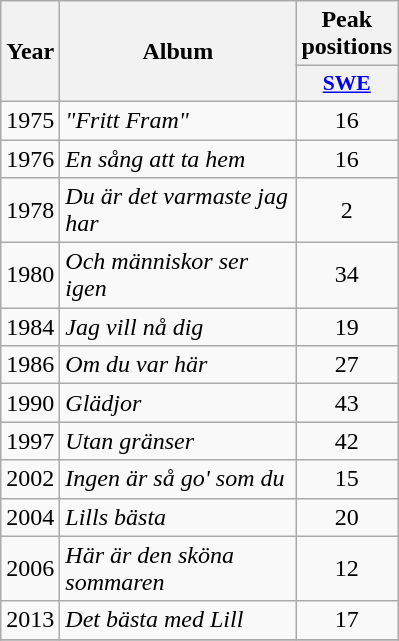<table class="wikitable">
<tr>
<th align="center" rowspan="2" width="10">Year</th>
<th align="center" rowspan="2" width="150">Album</th>
<th align="center" colspan="1" width="20">Peak positions</th>
</tr>
<tr>
<th scope="col" style="width:3em;font-size:90%;"><a href='#'>SWE</a><br></th>
</tr>
<tr>
<td style="text-align:center;">1975</td>
<td><em>"Fritt Fram"</em></td>
<td style="text-align:center;">16</td>
</tr>
<tr>
<td style="text-align:center;">1976</td>
<td><em>En sång att ta hem</em></td>
<td style="text-align:center;">16</td>
</tr>
<tr>
<td style="text-align:center;">1978</td>
<td><em>Du är det varmaste jag har</em></td>
<td style="text-align:center;">2</td>
</tr>
<tr>
<td style="text-align:center;">1980</td>
<td><em>Och människor ser igen</em></td>
<td style="text-align:center;">34</td>
</tr>
<tr>
<td style="text-align:center;">1984</td>
<td><em>Jag vill nå dig</em></td>
<td style="text-align:center;">19</td>
</tr>
<tr>
<td style="text-align:center;">1986</td>
<td><em>Om du var här</em></td>
<td style="text-align:center;">27</td>
</tr>
<tr>
<td style="text-align:center;">1990</td>
<td><em>Glädjor</em></td>
<td style="text-align:center;">43</td>
</tr>
<tr>
<td style="text-align:center;">1997</td>
<td><em>Utan gränser</em></td>
<td style="text-align:center;">42</td>
</tr>
<tr>
<td style="text-align:center;">2002</td>
<td><em>Ingen är så go' som du</em></td>
<td style="text-align:center;">15</td>
</tr>
<tr>
<td style="text-align:center;">2004</td>
<td><em>Lills bästa</em></td>
<td style="text-align:center;">20</td>
</tr>
<tr>
<td style="text-align:center;">2006</td>
<td><em>Här är den sköna sommaren</em></td>
<td style="text-align:center;">12</td>
</tr>
<tr>
<td style="text-align:center;">2013</td>
<td><em>Det bästa med Lill</em></td>
<td style="text-align:center;">17</td>
</tr>
<tr>
</tr>
</table>
